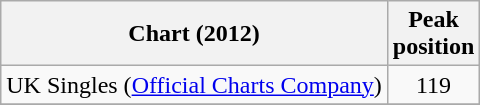<table class="wikitable sortable">
<tr>
<th scope="col">Chart (2012)</th>
<th scope="col">Peak<br>position</th>
</tr>
<tr>
<td>UK Singles (<a href='#'>Official Charts Company</a>)</td>
<td style="text-align:center;">119</td>
</tr>
<tr>
</tr>
</table>
